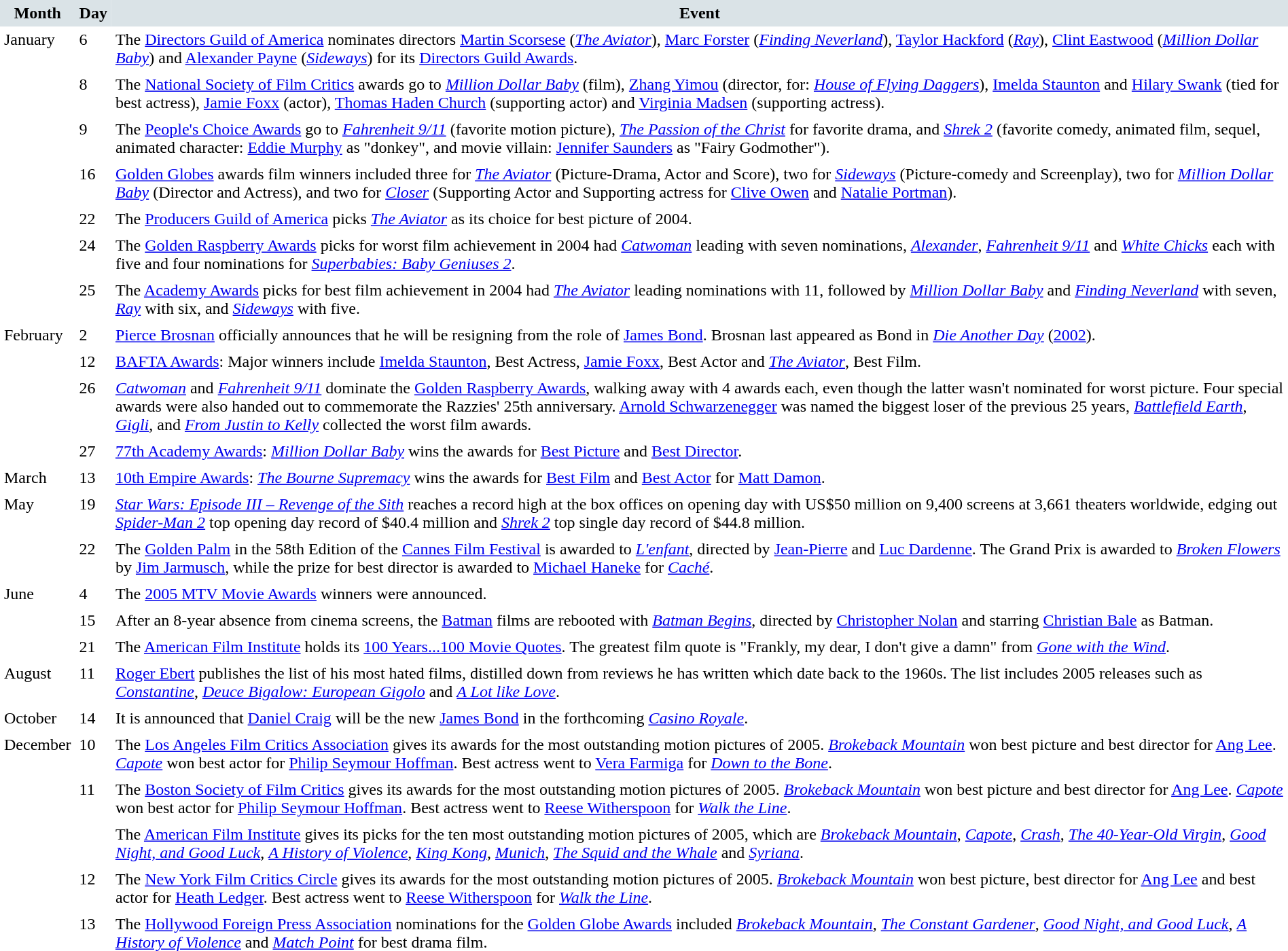<table cellspacing="0" cellpadding="4" border="0">
<tr style="background:#dae3e7; text-align:center;">
<td><strong>Month</strong></td>
<td><strong>Day</strong></td>
<td><strong>Event</strong></td>
</tr>
<tr valign="top">
<td rowspan="7">January</td>
<td>6</td>
<td>The <a href='#'>Directors Guild of America</a> nominates directors <a href='#'>Martin Scorsese</a> (<em><a href='#'>The Aviator</a></em>), <a href='#'>Marc Forster</a> (<em><a href='#'>Finding Neverland</a></em>), <a href='#'>Taylor Hackford</a> (<em><a href='#'>Ray</a></em>), <a href='#'>Clint Eastwood</a> (<em><a href='#'>Million Dollar Baby</a></em>) and <a href='#'>Alexander Payne</a> (<em><a href='#'>Sideways</a></em>) for its <a href='#'>Directors Guild Awards</a>.</td>
</tr>
<tr valign="top">
<td>8</td>
<td>The <a href='#'>National Society of Film Critics</a> awards go to <em><a href='#'>Million Dollar Baby</a></em> (film), <a href='#'>Zhang Yimou</a> (director, for: <em><a href='#'>House of Flying Daggers</a></em>), <a href='#'>Imelda Staunton</a> and <a href='#'>Hilary Swank</a> (tied for best actress), <a href='#'>Jamie Foxx</a> (actor), <a href='#'>Thomas Haden Church</a> (supporting actor) and <a href='#'>Virginia Madsen</a> (supporting actress).</td>
</tr>
<tr valign="top">
<td>9</td>
<td>The <a href='#'>People's Choice Awards</a> go to <em><a href='#'>Fahrenheit 9/11</a></em> (favorite motion picture), <em><a href='#'>The Passion of the Christ</a></em> for favorite drama, and <em><a href='#'>Shrek 2</a></em> (favorite comedy, animated film, sequel, animated character: <a href='#'>Eddie Murphy</a> as "donkey", and movie villain: <a href='#'>Jennifer Saunders</a> as "Fairy Godmother").</td>
</tr>
<tr valign="top">
<td>16</td>
<td><a href='#'>Golden Globes</a> awards film winners included three for <em><a href='#'>The Aviator</a></em> (Picture-Drama, Actor and Score), two for <em><a href='#'>Sideways</a></em> (Picture-comedy and Screenplay), two for <em><a href='#'>Million Dollar Baby</a></em> (Director and Actress), and two for <em><a href='#'>Closer</a></em> (Supporting Actor and Supporting actress for <a href='#'>Clive Owen</a> and <a href='#'>Natalie Portman</a>).</td>
</tr>
<tr valign="top">
<td>22</td>
<td>The <a href='#'>Producers Guild of America</a> picks <em><a href='#'>The Aviator</a></em> as its choice for best picture of 2004.</td>
</tr>
<tr valign="top">
<td>24</td>
<td>The <a href='#'>Golden Raspberry Awards</a> picks for worst film achievement in 2004 had <em><a href='#'>Catwoman</a></em> leading with seven nominations, <em><a href='#'>Alexander</a></em>, <em><a href='#'>Fahrenheit 9/11</a></em> and <em><a href='#'>White Chicks</a></em> each with five and four nominations for <em><a href='#'>Superbabies: Baby Geniuses 2</a></em>.</td>
</tr>
<tr valign="top">
<td>25</td>
<td>The <a href='#'>Academy Awards</a> picks for best film achievement in 2004 had <em><a href='#'>The Aviator</a></em> leading nominations with 11, followed by <em><a href='#'>Million Dollar Baby</a></em> and <em><a href='#'>Finding Neverland</a></em> with seven, <em><a href='#'>Ray</a></em> with six, and <em><a href='#'>Sideways</a></em> with five.</td>
</tr>
<tr valign="top">
<td rowspan="4">February</td>
<td>2</td>
<td><a href='#'>Pierce Brosnan</a> officially announces that he will be resigning from the role of <a href='#'>James Bond</a>. Brosnan last appeared as Bond in <em><a href='#'>Die Another Day</a></em> (<a href='#'>2002</a>).</td>
</tr>
<tr valign="top">
<td>12</td>
<td><a href='#'>BAFTA Awards</a>: Major winners include <a href='#'>Imelda Staunton</a>, Best Actress, <a href='#'>Jamie Foxx</a>, Best Actor and <em><a href='#'>The Aviator</a></em>, Best Film.</td>
</tr>
<tr valign="top">
<td>26</td>
<td><em><a href='#'>Catwoman</a></em> and <em><a href='#'>Fahrenheit 9/11</a></em> dominate the <a href='#'>Golden Raspberry Awards</a>, walking away with 4 awards each, even though the latter wasn't nominated for worst picture. Four special awards were also handed out to commemorate the Razzies' 25th anniversary. <a href='#'>Arnold Schwarzenegger</a> was named the biggest loser of the previous 25 years, <em><a href='#'>Battlefield Earth</a></em>, <em><a href='#'>Gigli</a></em>, and <em><a href='#'>From Justin to Kelly</a></em> collected the worst film awards.</td>
</tr>
<tr valign="top">
<td>27</td>
<td><a href='#'>77th Academy Awards</a>: <em><a href='#'>Million Dollar Baby</a></em> wins the awards for <a href='#'>Best Picture</a> and <a href='#'>Best Director</a>.</td>
</tr>
<tr valign="top">
<td>March</td>
<td>13</td>
<td><a href='#'>10th Empire Awards</a>: <em><a href='#'>The Bourne Supremacy</a></em> wins the awards for <a href='#'>Best Film</a> and <a href='#'>Best Actor</a> for <a href='#'>Matt Damon</a>.</td>
</tr>
<tr valign="top">
<td rowspan="2">May</td>
<td>19</td>
<td><em><a href='#'>Star Wars: Episode III – Revenge of the Sith</a></em> reaches a record high at the box offices on opening day with US$50 million on 9,400 screens at 3,661 theaters worldwide, edging out <em><a href='#'>Spider-Man 2</a></em> top opening day record of $40.4 million and <em><a href='#'>Shrek 2</a></em> top single day record of $44.8 million.</td>
</tr>
<tr valign="top">
<td>22</td>
<td>The <a href='#'>Golden Palm</a> in the 58th Edition of the <a href='#'>Cannes Film Festival</a> is awarded to <em><a href='#'>L'enfant</a></em>, directed by <a href='#'>Jean-Pierre</a> and <a href='#'>Luc Dardenne</a>. The Grand Prix is awarded to <em><a href='#'>Broken Flowers</a></em> by <a href='#'>Jim Jarmusch</a>, while the prize for best director is awarded to <a href='#'>Michael Haneke</a> for <em><a href='#'>Caché</a></em>.</td>
</tr>
<tr valign="top">
<td rowspan="3">June</td>
<td>4</td>
<td>The <a href='#'>2005 MTV Movie Awards</a> winners were announced.</td>
</tr>
<tr valign="top">
<td>15</td>
<td>After an 8-year absence from cinema screens, the <a href='#'>Batman</a> films are rebooted with <em><a href='#'>Batman Begins</a></em>, directed by <a href='#'>Christopher Nolan</a> and starring <a href='#'>Christian Bale</a> as Batman.</td>
</tr>
<tr valign="top">
<td>21</td>
<td>The <a href='#'>American Film Institute</a> holds its <a href='#'>100 Years...100 Movie Quotes</a>. The greatest film quote is "Frankly, my dear, I don't give a damn" from <em><a href='#'>Gone with the Wind</a></em>.</td>
</tr>
<tr valign="top">
<td>August</td>
<td>11</td>
<td><a href='#'>Roger Ebert</a> publishes the list of his most hated films, distilled down from reviews he has written which date back to the 1960s. The list includes 2005 releases such as <em><a href='#'>Constantine</a></em>, <em><a href='#'>Deuce Bigalow: European Gigolo</a></em> and <em><a href='#'>A Lot like Love</a></em>.</td>
</tr>
<tr valign="top">
<td>October</td>
<td>14</td>
<td>It is announced that <a href='#'>Daniel Craig</a> will be the new <a href='#'>James Bond</a> in the forthcoming <em><a href='#'>Casino Royale</a></em>.</td>
</tr>
<tr valign="top">
<td rowspan="5">December</td>
<td>10</td>
<td>The <a href='#'>Los Angeles Film Critics Association</a> gives its awards for the most outstanding motion pictures of 2005. <em><a href='#'>Brokeback Mountain</a></em> won best picture and best director for <a href='#'>Ang Lee</a>. <em><a href='#'>Capote</a></em> won best actor for <a href='#'>Philip Seymour Hoffman</a>. Best actress went to <a href='#'>Vera Farmiga</a> for <em><a href='#'>Down to the Bone</a></em>.</td>
</tr>
<tr valign="top">
<td rowspan="2" style="vertical-align:top;">11</td>
<td>The <a href='#'>Boston Society of Film Critics</a> gives its awards for the most outstanding motion pictures of 2005. <em><a href='#'>Brokeback Mountain</a></em> won best picture and best director for <a href='#'>Ang Lee</a>. <em><a href='#'>Capote</a></em> won best actor for <a href='#'>Philip Seymour Hoffman</a>. Best actress went to <a href='#'>Reese Witherspoon</a> for <em><a href='#'>Walk the Line</a></em>.</td>
</tr>
<tr valign="top">
<td>The <a href='#'>American Film Institute</a> gives its picks for the ten most outstanding motion pictures of 2005, which are <em><a href='#'>Brokeback Mountain</a></em>, <em><a href='#'>Capote</a></em>, <em><a href='#'>Crash</a></em>, <em><a href='#'>The 40-Year-Old Virgin</a></em>, <em><a href='#'>Good Night, and Good Luck</a></em>, <em><a href='#'>A History of Violence</a></em>, <em><a href='#'>King Kong</a></em>, <em><a href='#'>Munich</a></em>, <em><a href='#'>The Squid and the Whale</a></em> and <em><a href='#'>Syriana</a></em>.</td>
</tr>
<tr valign="top">
<td>12</td>
<td>The <a href='#'>New York Film Critics Circle</a> gives its awards for the most outstanding motion pictures of 2005. <em><a href='#'>Brokeback Mountain</a></em> won best picture, best director for <a href='#'>Ang Lee</a> and best actor for <a href='#'>Heath Ledger</a>. Best actress went to <a href='#'>Reese Witherspoon</a> for <em><a href='#'>Walk the Line</a></em>.</td>
</tr>
<tr valign="top">
<td>13</td>
<td>The <a href='#'>Hollywood Foreign Press Association</a> nominations for the <a href='#'>Golden Globe Awards</a> included <em><a href='#'>Brokeback Mountain</a></em>, <em><a href='#'>The Constant Gardener</a></em>, <em><a href='#'>Good Night, and Good Luck</a></em>, <em><a href='#'>A History of Violence</a></em> and <em><a href='#'>Match Point</a></em> for best drama film.</td>
</tr>
</table>
